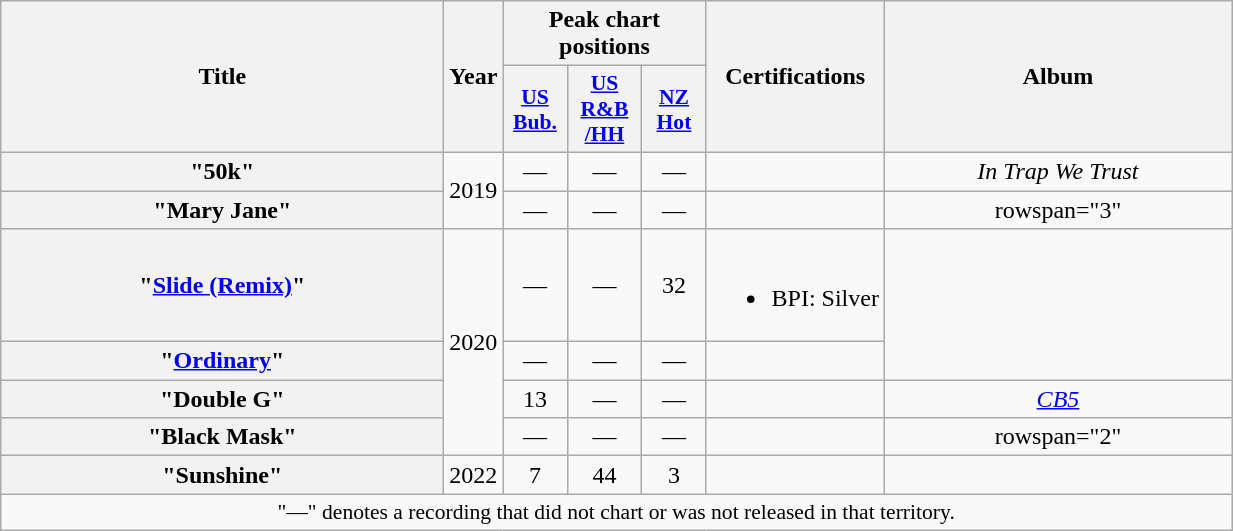<table class="wikitable plainrowheaders" style="text-align:center;">
<tr>
<th scope="col" rowspan="2" style="width:18em;">Title</th>
<th scope="col" rowspan="2" style="width:1em;">Year</th>
<th scope="col" colspan="3">Peak chart positions</th>
<th scope="col" rowspan="2">Certifications</th>
<th scope="col" rowspan="2" style="width:14em;">Album</th>
</tr>
<tr>
<th scope="col" style="width:2.5em;font-size:90%;"><a href='#'>US<br>Bub.</a><br></th>
<th style="width:3em; font-size:90%"><a href='#'>US<br>R&B<br>/HH</a><br></th>
<th scope="col" style="width:2.5em;font-size:90%;"><a href='#'>NZ<br>Hot</a><br></th>
</tr>
<tr>
<th scope="row">"50k"<br></th>
<td rowspan="2">2019</td>
<td>—</td>
<td>—</td>
<td>—</td>
<td></td>
<td><em>In Trap We Trust</em></td>
</tr>
<tr>
<th scope="row">"Mary Jane"<br></th>
<td>—</td>
<td>—</td>
<td>—</td>
<td></td>
<td>rowspan="3" </td>
</tr>
<tr>
<th scope="row">"<a href='#'>Slide (Remix)</a>"<br></th>
<td rowspan="4">2020</td>
<td>—</td>
<td>—</td>
<td>32</td>
<td><br><ul><li>BPI: Silver</li></ul></td>
</tr>
<tr>
<th scope="row">"<a href='#'>Ordinary</a>"<br></th>
<td>—</td>
<td>—</td>
<td>—</td>
<td></td>
</tr>
<tr>
<th scope="row">"Double G"<br></th>
<td>13</td>
<td>—</td>
<td>—</td>
<td></td>
<td><em><a href='#'>CB5</a></em></td>
</tr>
<tr>
<th scope="row">"Black Mask"<br></th>
<td>—</td>
<td>—</td>
<td>—</td>
<td></td>
<td>rowspan="2" </td>
</tr>
<tr>
<th scope="row">"Sunshine"<br></th>
<td>2022</td>
<td>7</td>
<td>44</td>
<td>3</td>
<td></td>
</tr>
<tr>
<td colspan="14" style="font-size:90%">"—" denotes a recording that did not chart or was not released in that territory.</td>
</tr>
</table>
